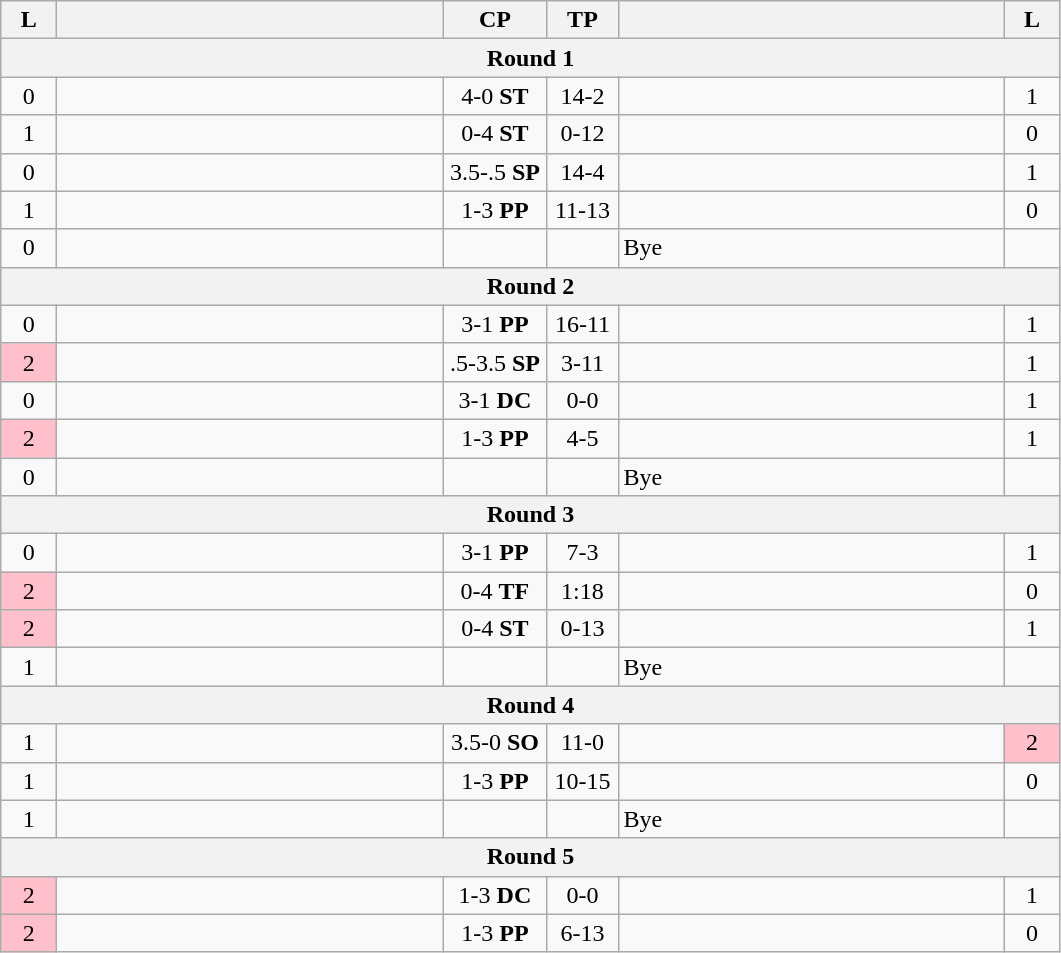<table class="wikitable" style="text-align: center;" |>
<tr>
<th width="30">L</th>
<th width="250"></th>
<th width="62">CP</th>
<th width="40">TP</th>
<th width="250"></th>
<th width="30">L</th>
</tr>
<tr>
<th colspan="7">Round 1</th>
</tr>
<tr>
<td>0</td>
<td style="text-align:left;"><strong></strong></td>
<td>4-0 <strong>ST</strong></td>
<td>14-2</td>
<td style="text-align:left;"></td>
<td>1</td>
</tr>
<tr>
<td>1</td>
<td style="text-align:left;"></td>
<td>0-4 <strong>ST</strong></td>
<td>0-12</td>
<td style="text-align:left;"><strong></strong></td>
<td>0</td>
</tr>
<tr>
<td>0</td>
<td style="text-align:left;"><strong></strong></td>
<td>3.5-.5 <strong>SP</strong></td>
<td>14-4</td>
<td style="text-align:left;"></td>
<td>1</td>
</tr>
<tr>
<td>1</td>
<td style="text-align:left;"></td>
<td>1-3 <strong>PP</strong></td>
<td>11-13</td>
<td style="text-align:left;"><strong></strong></td>
<td>0</td>
</tr>
<tr>
<td>0</td>
<td style="text-align:left;"><strong></strong></td>
<td></td>
<td></td>
<td style="text-align:left;">Bye</td>
<td></td>
</tr>
<tr>
<th colspan="7">Round 2</th>
</tr>
<tr>
<td>0</td>
<td style="text-align:left;"><strong></strong></td>
<td>3-1 <strong>PP</strong></td>
<td>16-11</td>
<td style="text-align:left;"></td>
<td>1</td>
</tr>
<tr>
<td bgcolor=pink>2</td>
<td style="text-align:left;"></td>
<td>.5-3.5 <strong>SP</strong></td>
<td>3-11</td>
<td style="text-align:left;"><strong></strong></td>
<td>1</td>
</tr>
<tr>
<td>0</td>
<td style="text-align:left;"><strong></strong></td>
<td>3-1 <strong>DC</strong></td>
<td>0-0</td>
<td style="text-align:left;"></td>
<td>1</td>
</tr>
<tr>
<td bgcolor=pink>2</td>
<td style="text-align:left;"></td>
<td>1-3 <strong>PP</strong></td>
<td>4-5</td>
<td style="text-align:left;"><strong></strong></td>
<td>1</td>
</tr>
<tr>
<td>0</td>
<td style="text-align:left;"><strong></strong></td>
<td></td>
<td></td>
<td style="text-align:left;">Bye</td>
<td></td>
</tr>
<tr>
<th colspan="7">Round 3</th>
</tr>
<tr>
<td>0</td>
<td style="text-align:left;"><strong></strong></td>
<td>3-1 <strong>PP</strong></td>
<td>7-3</td>
<td style="text-align:left;"></td>
<td>1</td>
</tr>
<tr>
<td bgcolor=pink>2</td>
<td style="text-align:left;"></td>
<td>0-4 <strong>TF</strong></td>
<td>1:18</td>
<td style="text-align:left;"><strong></strong></td>
<td>0</td>
</tr>
<tr>
<td bgcolor=pink>2</td>
<td style="text-align:left;"></td>
<td>0-4 <strong>ST</strong></td>
<td>0-13</td>
<td style="text-align:left;"><strong></strong></td>
<td>1</td>
</tr>
<tr>
<td>1</td>
<td style="text-align:left;"><strong></strong></td>
<td></td>
<td></td>
<td style="text-align:left;">Bye</td>
<td></td>
</tr>
<tr>
<th colspan="7">Round 4</th>
</tr>
<tr>
<td>1</td>
<td style="text-align:left;"><strong></strong></td>
<td>3.5-0 <strong>SO</strong></td>
<td>11-0</td>
<td style="text-align:left;"></td>
<td bgcolor=pink>2</td>
</tr>
<tr>
<td>1</td>
<td style="text-align:left;"></td>
<td>1-3 <strong>PP</strong></td>
<td>10-15</td>
<td style="text-align:left;"><strong></strong></td>
<td>0</td>
</tr>
<tr>
<td>1</td>
<td style="text-align:left;"><strong></strong></td>
<td></td>
<td></td>
<td style="text-align:left;">Bye</td>
<td></td>
</tr>
<tr>
<th colspan="7">Round 5</th>
</tr>
<tr>
<td bgcolor=pink>2</td>
<td style="text-align:left;"></td>
<td>1-3 <strong>DC</strong></td>
<td>0-0</td>
<td style="text-align:left;"><strong></strong></td>
<td>1</td>
</tr>
<tr>
<td bgcolor=pink>2</td>
<td style="text-align:left;"></td>
<td>1-3 <strong>PP</strong></td>
<td>6-13</td>
<td style="text-align:left;"><strong></strong></td>
<td>0</td>
</tr>
</table>
